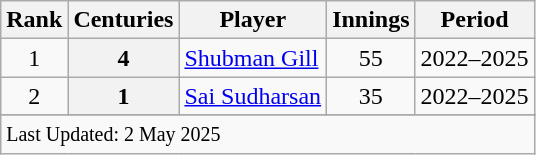<table class="wikitable sortable">
<tr>
<th scope=col>Rank</th>
<th scope=col>Centuries</th>
<th scope=col>Player</th>
<th scope=col>Innings</th>
<th scope=col>Period</th>
</tr>
<tr>
<td align="center">1</td>
<th scope="row" style="text-align:center;">4</th>
<td><a href='#'>Shubman Gill</a></td>
<td align="center">55</td>
<td>2022–2025</td>
</tr>
<tr>
<td align="center">2</td>
<th scope="row" style="text-align:center;">1</th>
<td><a href='#'>Sai Sudharsan</a></td>
<td align="center">35</td>
<td>2022–2025</td>
</tr>
<tr>
</tr>
<tr class=sortbottom>
<td colspan=7><small>Last Updated: 2 May 2025</small></td>
</tr>
</table>
